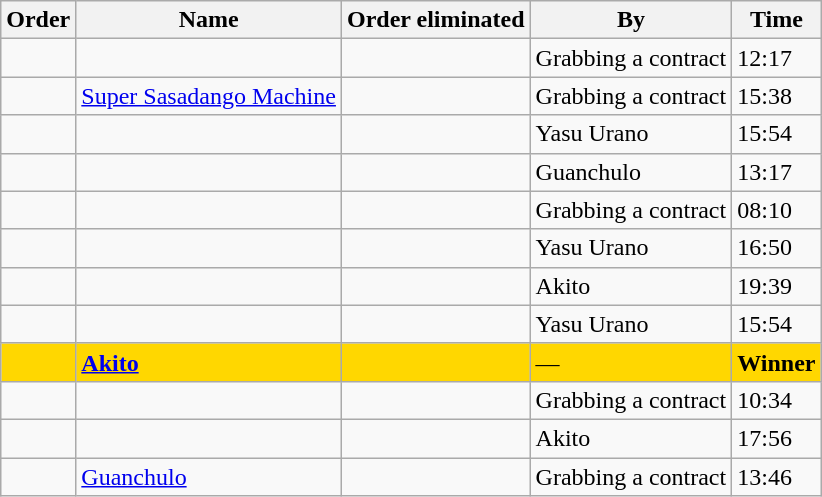<table class="wikitable sortable">
<tr>
<th>Order</th>
<th>Name</th>
<th>Order eliminated</th>
<th>By</th>
<th>Time</th>
</tr>
<tr>
<td></td>
<td></td>
<td></td>
<td>Grabbing a contract</td>
<td>12:17</td>
</tr>
<tr>
<td></td>
<td><a href='#'>Super Sasadango Machine</a></td>
<td></td>
<td>Grabbing a contract</td>
<td>15:38</td>
</tr>
<tr>
<td></td>
<td></td>
<td></td>
<td>Yasu Urano</td>
<td>15:54</td>
</tr>
<tr>
<td></td>
<td></td>
<td></td>
<td>Guanchulo</td>
<td>13:17</td>
</tr>
<tr>
<td></td>
<td></td>
<td></td>
<td>Grabbing a contract</td>
<td>08:10</td>
</tr>
<tr>
<td></td>
<td></td>
<td></td>
<td>Yasu Urano</td>
<td>16:50</td>
</tr>
<tr>
<td></td>
<td></td>
<td></td>
<td>Akito</td>
<td>19:39</td>
</tr>
<tr>
<td></td>
<td></td>
<td></td>
<td>Yasu Urano</td>
<td>15:54</td>
</tr>
<tr style="background:gold">
<td><strong></strong></td>
<td><strong><a href='#'>Akito</a></strong></td>
<td></td>
<td>—</td>
<td><strong>Winner</strong></td>
</tr>
<tr>
<td></td>
<td></td>
<td></td>
<td>Grabbing a contract</td>
<td>10:34</td>
</tr>
<tr>
<td></td>
<td></td>
<td></td>
<td>Akito</td>
<td>17:56</td>
</tr>
<tr>
<td></td>
<td><a href='#'>Guanchulo</a></td>
<td></td>
<td>Grabbing a contract</td>
<td>13:46</td>
</tr>
</table>
